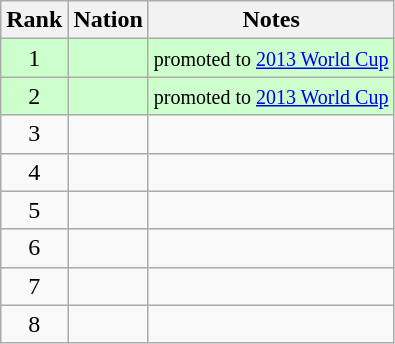<table class="wikitable" style="text-align: center;">
<tr>
<th>Rank</th>
<th>Nation</th>
<th>Notes</th>
</tr>
<tr style="background:#ccffcc">
<td>1</td>
<td align=left></td>
<td><small> promoted to <a href='#'>2013 World Cup</a></small></td>
</tr>
<tr style="background:#ccffcc">
<td>2</td>
<td align=left></td>
<td><small> promoted to <a href='#'>2013 World Cup</a></small></td>
</tr>
<tr>
<td>3</td>
<td align=left></td>
<td></td>
</tr>
<tr>
<td>4</td>
<td align=left></td>
<td></td>
</tr>
<tr>
<td>5</td>
<td align=left></td>
<td></td>
</tr>
<tr>
<td>6</td>
<td align=left></td>
<td></td>
</tr>
<tr>
<td>7</td>
<td align=left></td>
<td></td>
</tr>
<tr>
<td>8</td>
<td align=left></td>
<td></td>
</tr>
</table>
